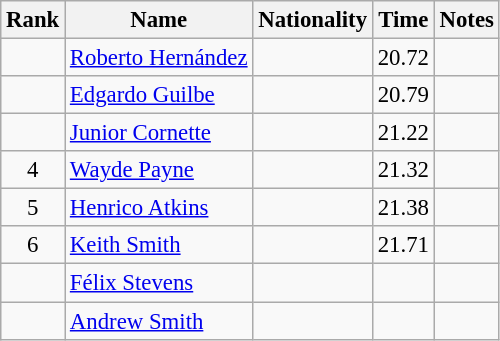<table class="wikitable sortable" style="text-align:center;font-size:95%">
<tr>
<th>Rank</th>
<th>Name</th>
<th>Nationality</th>
<th>Time</th>
<th>Notes</th>
</tr>
<tr>
<td></td>
<td align=left><a href='#'>Roberto Hernández</a></td>
<td align=left></td>
<td>20.72</td>
<td></td>
</tr>
<tr>
<td></td>
<td align=left><a href='#'>Edgardo Guilbe</a></td>
<td align=left></td>
<td>20.79</td>
<td></td>
</tr>
<tr>
<td></td>
<td align=left><a href='#'>Junior Cornette</a></td>
<td align=left></td>
<td>21.22</td>
<td></td>
</tr>
<tr>
<td>4</td>
<td align=left><a href='#'>Wayde Payne</a></td>
<td align=left></td>
<td>21.32</td>
<td></td>
</tr>
<tr>
<td>5</td>
<td align=left><a href='#'>Henrico Atkins</a></td>
<td align=left></td>
<td>21.38</td>
<td></td>
</tr>
<tr>
<td>6</td>
<td align=left><a href='#'>Keith Smith</a></td>
<td align=left></td>
<td>21.71</td>
<td></td>
</tr>
<tr>
<td></td>
<td align=left><a href='#'>Félix Stevens</a></td>
<td align=left></td>
<td></td>
<td></td>
</tr>
<tr>
<td></td>
<td align=left><a href='#'>Andrew Smith</a></td>
<td align=left></td>
<td></td>
<td></td>
</tr>
</table>
